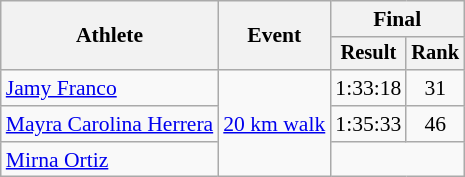<table class="wikitable" style="font-size:90%">
<tr>
<th rowspan="2">Athlete</th>
<th rowspan="2">Event</th>
<th colspan="2">Final</th>
</tr>
<tr style="font-size:95%">
<th>Result</th>
<th>Rank</th>
</tr>
<tr align=center>
<td align=left><a href='#'>Jamy Franco</a></td>
<td align=left rowspan=3><a href='#'>20 km walk</a></td>
<td>1:33:18</td>
<td>31</td>
</tr>
<tr align=center>
<td align=left><a href='#'>Mayra Carolina Herrera</a></td>
<td>1:35:33</td>
<td>46</td>
</tr>
<tr align=center>
<td align=left><a href='#'>Mirna Ortiz</a></td>
<td colspan=2></td>
</tr>
</table>
